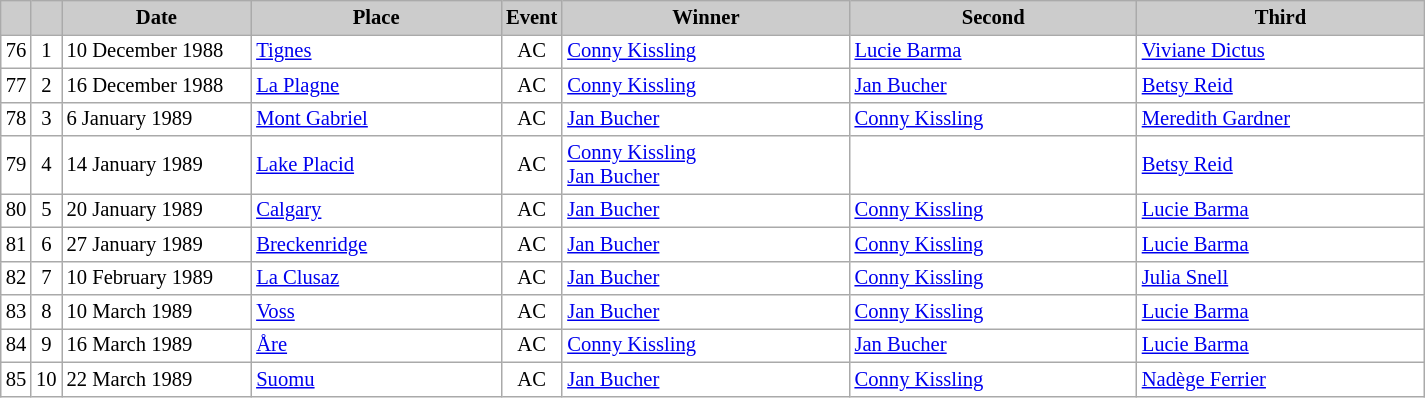<table class="wikitable plainrowheaders" style="background:#fff; font-size:86%; line-height:16px; border:grey solid 1px; border-collapse:collapse;">
<tr style="background:#ccc; text-align:center;">
<th scope="col" style="background:#ccc; width=20 px;"></th>
<th scope="col" style="background:#ccc; width=30 px;"></th>
<th scope="col" style="background:#ccc; width:120px;">Date</th>
<th scope="col" style="background:#ccc; width:160px;">Place</th>
<th scope="col" style="background:#ccc; width:15px;">Event</th>
<th scope="col" style="background:#ccc; width:185px;">Winner</th>
<th scope="col" style="background:#ccc; width:185px;">Second</th>
<th scope="col" style="background:#ccc; width:185px;">Third</th>
</tr>
<tr>
<td align=center>76</td>
<td align=center>1</td>
<td>10 December 1988</td>
<td> <a href='#'>Tignes</a></td>
<td align=center>AC</td>
<td> <a href='#'>Conny Kissling</a></td>
<td> <a href='#'>Lucie Barma</a></td>
<td> <a href='#'>Viviane Dictus</a></td>
</tr>
<tr>
<td align=center>77</td>
<td align=center>2</td>
<td>16 December 1988</td>
<td> <a href='#'>La Plagne</a></td>
<td align=center>AC</td>
<td> <a href='#'>Conny Kissling</a></td>
<td> <a href='#'>Jan Bucher</a></td>
<td> <a href='#'>Betsy Reid</a></td>
</tr>
<tr>
<td align=center>78</td>
<td align=center>3</td>
<td>6 January 1989</td>
<td> <a href='#'>Mont Gabriel</a></td>
<td align=center>AC</td>
<td> <a href='#'>Jan Bucher</a></td>
<td> <a href='#'>Conny Kissling</a></td>
<td> <a href='#'>Meredith Gardner</a></td>
</tr>
<tr>
<td align=center>79</td>
<td align=center>4</td>
<td>14 January 1989</td>
<td> <a href='#'>Lake Placid</a></td>
<td align=center>AC</td>
<td> <a href='#'>Conny Kissling</a><br> <a href='#'>Jan Bucher</a></td>
<td></td>
<td> <a href='#'>Betsy Reid</a></td>
</tr>
<tr>
<td align=center>80</td>
<td align=center>5</td>
<td>20 January 1989</td>
<td> <a href='#'>Calgary</a></td>
<td align=center>AC</td>
<td> <a href='#'>Jan Bucher</a></td>
<td> <a href='#'>Conny Kissling</a></td>
<td> <a href='#'>Lucie Barma</a></td>
</tr>
<tr>
<td align=center>81</td>
<td align=center>6</td>
<td>27 January 1989</td>
<td> <a href='#'>Breckenridge</a></td>
<td align=center>AC</td>
<td> <a href='#'>Jan Bucher</a></td>
<td> <a href='#'>Conny Kissling</a></td>
<td> <a href='#'>Lucie Barma</a></td>
</tr>
<tr>
<td align=center>82</td>
<td align=center>7</td>
<td>10 February 1989</td>
<td> <a href='#'>La Clusaz</a></td>
<td align=center>AC</td>
<td> <a href='#'>Jan Bucher</a></td>
<td> <a href='#'>Conny Kissling</a></td>
<td> <a href='#'>Julia Snell</a></td>
</tr>
<tr>
<td align=center>83</td>
<td align=center>8</td>
<td>10 March 1989</td>
<td> <a href='#'>Voss</a></td>
<td align=center>AC</td>
<td> <a href='#'>Jan Bucher</a></td>
<td> <a href='#'>Conny Kissling</a></td>
<td> <a href='#'>Lucie Barma</a></td>
</tr>
<tr>
<td align=center>84</td>
<td align=center>9</td>
<td>16 March 1989</td>
<td> <a href='#'>Åre</a></td>
<td align=center>AC</td>
<td> <a href='#'>Conny Kissling</a></td>
<td> <a href='#'>Jan Bucher</a></td>
<td> <a href='#'>Lucie Barma</a></td>
</tr>
<tr>
<td align=center>85</td>
<td align=center>10</td>
<td>22 March 1989</td>
<td> <a href='#'>Suomu</a></td>
<td align=center>AC</td>
<td> <a href='#'>Jan Bucher</a></td>
<td> <a href='#'>Conny Kissling</a></td>
<td> <a href='#'>Nadège Ferrier</a></td>
</tr>
</table>
